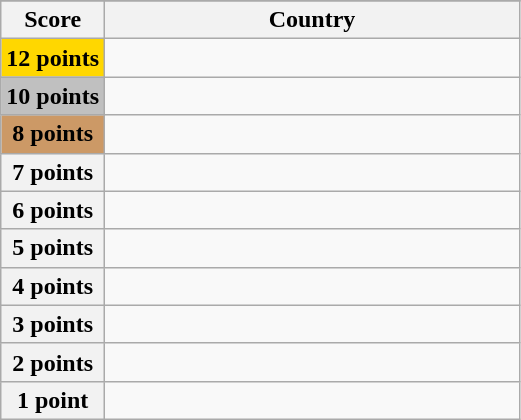<table class="wikitable">
<tr>
</tr>
<tr>
<th scope="col" width="20%">Score</th>
<th scope="col">Country</th>
</tr>
<tr>
<th scope="row" style="background:gold">12 points</th>
<td></td>
</tr>
<tr>
<th scope="row" style="background:silver">10 points</th>
<td></td>
</tr>
<tr>
<th scope="row" style="background:#CC9966">8 points</th>
<td></td>
</tr>
<tr>
<th scope="row">7 points</th>
<td></td>
</tr>
<tr>
<th scope="row">6 points</th>
<td></td>
</tr>
<tr>
<th scope="row">5 points</th>
<td></td>
</tr>
<tr>
<th scope="row">4 points</th>
<td></td>
</tr>
<tr>
<th scope="row">3 points</th>
<td></td>
</tr>
<tr>
<th scope="row">2 points</th>
<td></td>
</tr>
<tr>
<th scope="row">1 point</th>
<td></td>
</tr>
</table>
